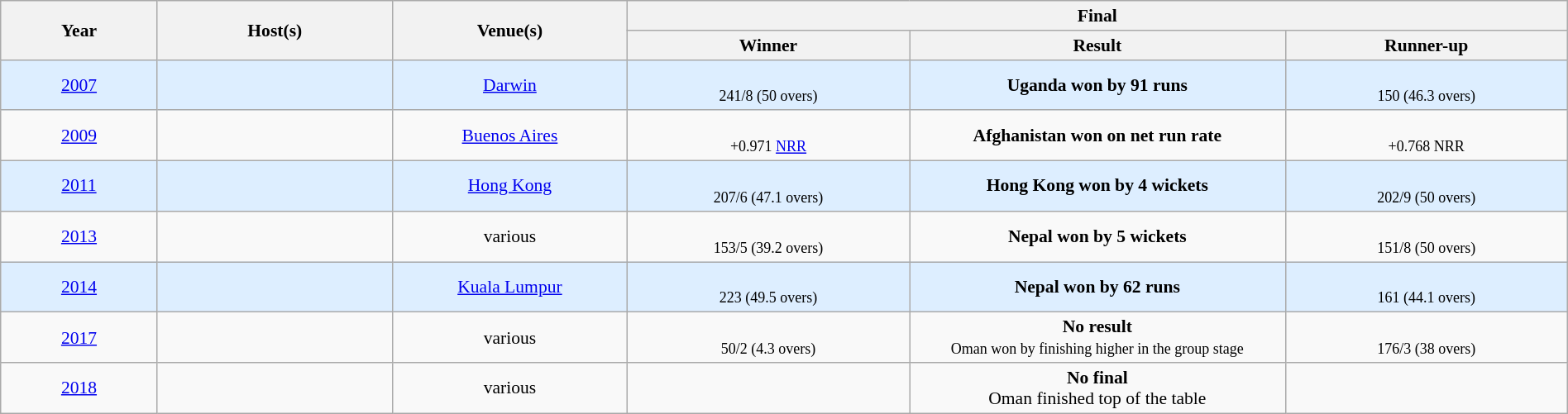<table class="wikitable" style="font-size:90%; width: 100%; text-align: center;">
<tr>
<th rowspan=2 width=10%>Year</th>
<th rowspan=2 width=15%>Host(s)</th>
<th rowspan=2 width=15%>Venue(s)</th>
<th colspan=3>Final</th>
</tr>
<tr>
<th width=18%>Winner</th>
<th width=24%>Result</th>
<th width=18%>Runner-up</th>
</tr>
<tr style="background:#ddeeff">
<td><a href='#'>2007</a></td>
<td></td>
<td><a href='#'>Darwin</a></td>
<td><br><small>241/8 (50 overs)</small></td>
<td><strong>Uganda won by 91 runs</strong><br></td>
<td><br><small>150 (46.3 overs)</small></td>
</tr>
<tr>
<td><a href='#'>2009</a></td>
<td></td>
<td><a href='#'>Buenos Aires</a></td>
<td><br><small>+0.971 <a href='#'>NRR</a></small></td>
<td><strong>Afghanistan won on net run rate</strong><br></td>
<td><br><small>+0.768 NRR</small></td>
</tr>
<tr style="background:#ddeeff">
<td><a href='#'>2011</a></td>
<td></td>
<td><a href='#'>Hong Kong</a></td>
<td><br><small>207/6 (47.1 overs)</small></td>
<td><strong>Hong Kong won by 4 wickets</strong><br></td>
<td><br><small>202/9 (50 overs)</small></td>
</tr>
<tr>
<td><a href='#'>2013</a></td>
<td></td>
<td>various</td>
<td><br><small>153/5 (39.2 overs)</small></td>
<td><strong>Nepal won by 5 wickets</strong><br></td>
<td><br><small>151/8 (50 overs)</small></td>
</tr>
<tr style="background:#ddeeff">
<td><a href='#'>2014</a></td>
<td></td>
<td><a href='#'>Kuala Lumpur</a></td>
<td><br><small>223 (49.5 overs)</small></td>
<td><strong>Nepal won by 62 runs</strong><br></td>
<td><br><small>161 (44.1 overs)</small></td>
</tr>
<tr>
<td><a href='#'>2017</a></td>
<td></td>
<td>various</td>
<td><br><small>50/2 (4.3 overs)</small></td>
<td><strong>No result</strong><br><small>Oman won by finishing higher in the group stage</small><br></td>
<td><br><small>176/3 (38 overs)</small></td>
</tr>
<tr>
<td><a href='#'>2018</a></td>
<td></td>
<td>various</td>
<td></td>
<td><strong>No final</strong><br>Oman finished top of the table</td>
<td></td>
</tr>
</table>
